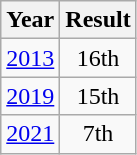<table class="wikitable" style="text-align:center">
<tr>
<th>Year</th>
<th>Result</th>
</tr>
<tr>
<td><a href='#'>2013</a></td>
<td>16th</td>
</tr>
<tr>
<td><a href='#'>2019</a></td>
<td>15th</td>
</tr>
<tr>
<td><a href='#'>2021</a></td>
<td>7th</td>
</tr>
</table>
